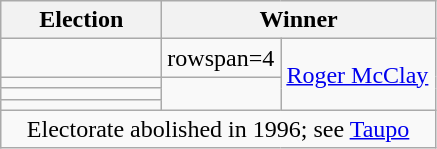<table class=wikitable>
<tr>
<th width=100>Election</th>
<th width=175 colspan=2>Winner</th>
</tr>
<tr>
<td></td>
<td>rowspan=4 </td>
<td rowspan=4><a href='#'>Roger McClay</a></td>
</tr>
<tr>
<td></td>
</tr>
<tr>
<td></td>
</tr>
<tr>
<td></td>
</tr>
<tr>
<td colspan=3 align=center><span>Electorate abolished in 1996; see <a href='#'>Taupo</a></span></td>
</tr>
</table>
